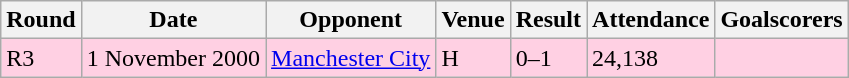<table class="wikitable">
<tr>
<th>Round</th>
<th>Date</th>
<th>Opponent</th>
<th>Venue</th>
<th>Result</th>
<th>Attendance</th>
<th>Goalscorers</th>
</tr>
<tr style="background-color: #ffd0e3;">
<td>R3</td>
<td>1 November 2000</td>
<td><a href='#'>Manchester City</a></td>
<td>H</td>
<td>0–1</td>
<td>24,138</td>
<td></td>
</tr>
</table>
